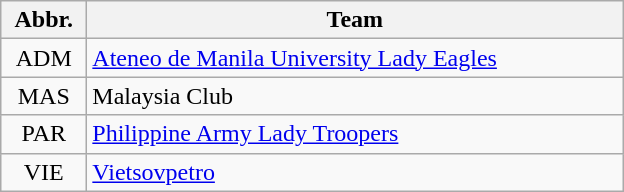<table class="wikitable" style="text-align: center;">
<tr>
<th width=50>Abbr.</th>
<th width=350>Team</th>
</tr>
<tr>
<td>ADM</td>
<td style="text-align:left;"> <a href='#'>Ateneo de Manila University Lady Eagles</a></td>
</tr>
<tr>
<td>MAS</td>
<td style="text-align:left;"> Malaysia Club</td>
</tr>
<tr>
<td>PAR</td>
<td style="text-align:left;"> <a href='#'>Philippine Army Lady Troopers</a></td>
</tr>
<tr>
<td>VIE</td>
<td style="text-align:left;"> <a href='#'>Vietsovpetro</a></td>
</tr>
</table>
